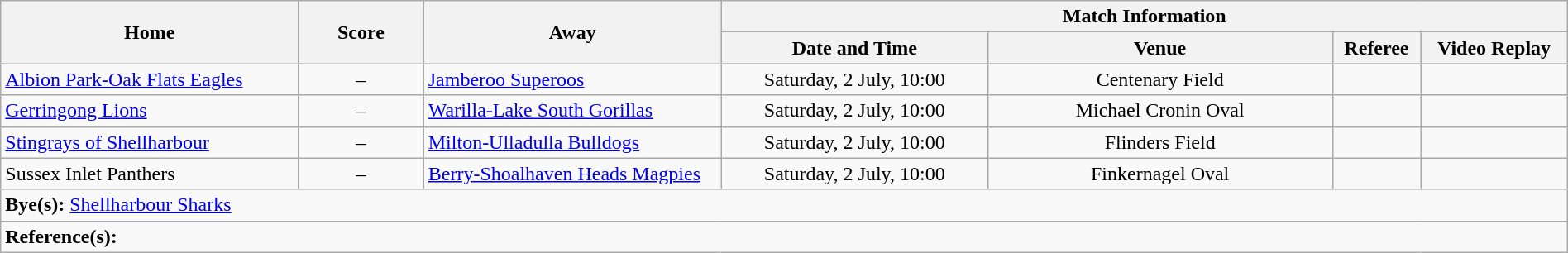<table class="wikitable" width="100% text-align:center;">
<tr>
<th rowspan="2" width="19%">Home</th>
<th rowspan="2" width="8%">Score</th>
<th rowspan="2" width="19%">Away</th>
<th colspan="4">Match Information</th>
</tr>
<tr bgcolor="#CCCCCC">
<th width="17%">Date and Time</th>
<th width="22%">Venue</th>
<th>Referee</th>
<th>Video Replay</th>
</tr>
<tr>
<td> <a href='#'>Albion Park-Oak Flats Eagles</a></td>
<td style="text-align:center;">–</td>
<td> <a href='#'>Jamberoo Superoos</a></td>
<td style="text-align:center;">Saturday, 2 July, 10:00</td>
<td style="text-align:center;">Centenary Field</td>
<td style="text-align:center;"></td>
<td style="text-align:center;"></td>
</tr>
<tr>
<td> <a href='#'>Gerringong Lions</a></td>
<td style="text-align:center;">–</td>
<td> <a href='#'>Warilla-Lake South Gorillas</a></td>
<td style="text-align:center;">Saturday, 2 July, 10:00</td>
<td style="text-align:center;">Michael Cronin Oval</td>
<td style="text-align:center;"></td>
<td style="text-align:center;"></td>
</tr>
<tr>
<td> <a href='#'>Stingrays of Shellharbour</a></td>
<td style="text-align:center;">–</td>
<td> <a href='#'>Milton-Ulladulla Bulldogs</a></td>
<td style="text-align:center;">Saturday, 2 July, 10:00</td>
<td style="text-align:center;">Flinders Field</td>
<td style="text-align:center;"></td>
<td style="text-align:center;"></td>
</tr>
<tr>
<td> Sussex Inlet Panthers</td>
<td style="text-align:center;">–</td>
<td> <a href='#'>Berry-Shoalhaven Heads Magpies</a></td>
<td style="text-align:center;">Saturday, 2 July, 10:00</td>
<td style="text-align:center;">Finkernagel Oval</td>
<td style="text-align:center;"></td>
<td style="text-align:center;"></td>
</tr>
<tr>
<td colspan="7"><strong>Bye(s):</strong>  <a href='#'>Shellharbour Sharks</a></td>
</tr>
<tr>
<td colspan="7"><strong>Reference(s):</strong></td>
</tr>
</table>
